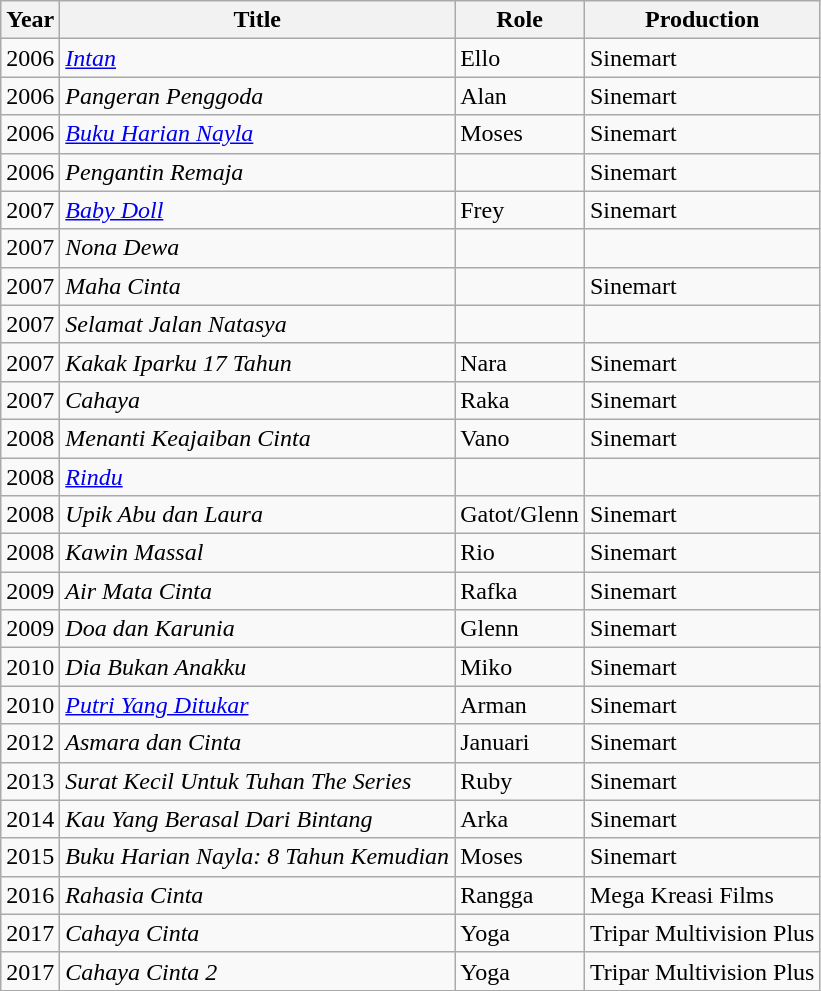<table class="wikitable sortable">
<tr>
<th>Year</th>
<th>Title</th>
<th>Role</th>
<th>Production</th>
</tr>
<tr>
<td>2006</td>
<td><em><a href='#'>Intan</a></em></td>
<td>Ello</td>
<td>Sinemart</td>
</tr>
<tr>
<td>2006</td>
<td><em>Pangeran Penggoda</em></td>
<td>Alan</td>
<td>Sinemart</td>
</tr>
<tr>
<td>2006</td>
<td><em><a href='#'>Buku Harian Nayla</a></em></td>
<td>Moses</td>
<td>Sinemart</td>
</tr>
<tr>
<td>2006</td>
<td><em>Pengantin Remaja</em></td>
<td></td>
<td>Sinemart</td>
</tr>
<tr>
<td>2007</td>
<td><em><a href='#'>Baby Doll</a></em></td>
<td>Frey</td>
<td>Sinemart</td>
</tr>
<tr>
<td>2007</td>
<td><em>Nona Dewa</em></td>
<td></td>
<td></td>
</tr>
<tr>
<td>2007</td>
<td><em>Maha Cinta</em></td>
<td></td>
<td>Sinemart</td>
</tr>
<tr>
<td>2007</td>
<td><em>Selamat Jalan Natasya</em></td>
<td></td>
<td></td>
</tr>
<tr>
<td>2007</td>
<td><em>Kakak Iparku 17 Tahun</em></td>
<td>Nara</td>
<td>Sinemart</td>
</tr>
<tr>
<td>2007</td>
<td><em>Cahaya</em></td>
<td>Raka</td>
<td>Sinemart</td>
</tr>
<tr>
<td>2008</td>
<td><em>Menanti Keajaiban Cinta</em></td>
<td>Vano</td>
<td>Sinemart</td>
</tr>
<tr>
<td>2008</td>
<td><em><a href='#'>Rindu</a></em></td>
<td></td>
<td></td>
</tr>
<tr>
<td>2008</td>
<td><em>Upik Abu dan Laura</em></td>
<td>Gatot/Glenn</td>
<td>Sinemart</td>
</tr>
<tr>
<td>2008</td>
<td><em>Kawin Massal</em></td>
<td>Rio</td>
<td>Sinemart</td>
</tr>
<tr>
<td>2009</td>
<td><em>Air Mata Cinta</em></td>
<td>Rafka</td>
<td>Sinemart</td>
</tr>
<tr>
<td>2009</td>
<td><em>Doa dan Karunia</em></td>
<td>Glenn</td>
<td>Sinemart</td>
</tr>
<tr>
<td>2010</td>
<td><em>Dia Bukan Anakku</em></td>
<td>Miko</td>
<td>Sinemart</td>
</tr>
<tr>
<td>2010</td>
<td><em><a href='#'>Putri Yang Ditukar</a></em></td>
<td>Arman</td>
<td>Sinemart</td>
</tr>
<tr>
<td>2012</td>
<td><em>Asmara dan Cinta</em></td>
<td>Januari</td>
<td>Sinemart</td>
</tr>
<tr>
<td>2013</td>
<td><em>Surat Kecil Untuk Tuhan The Series</em></td>
<td>Ruby</td>
<td>Sinemart</td>
</tr>
<tr>
<td>2014</td>
<td><em>Kau Yang Berasal Dari Bintang</em></td>
<td>Arka</td>
<td>Sinemart</td>
</tr>
<tr>
<td>2015</td>
<td><em>Buku Harian Nayla: 8 Tahun Kemudian</em></td>
<td>Moses</td>
<td>Sinemart</td>
</tr>
<tr>
<td>2016</td>
<td><em>Rahasia Cinta</em></td>
<td>Rangga</td>
<td>Mega Kreasi Films</td>
</tr>
<tr>
<td>2017</td>
<td><em>Cahaya Cinta</em></td>
<td>Yoga</td>
<td>Tripar Multivision Plus</td>
</tr>
<tr>
<td>2017</td>
<td><em>Cahaya Cinta 2</em></td>
<td>Yoga</td>
<td>Tripar Multivision Plus</td>
</tr>
</table>
